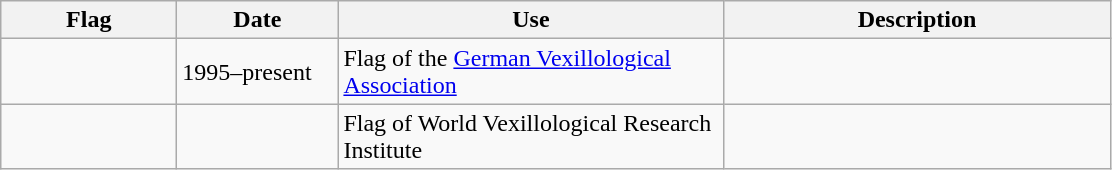<table class="wikitable">
<tr>
<th width="110">Flag</th>
<th width="100">Date</th>
<th width="250">Use</th>
<th width="250">Description</th>
</tr>
<tr>
<td></td>
<td>1995–present</td>
<td>Flag of the <a href='#'>German Vexillological Association</a></td>
<td></td>
</tr>
<tr>
<td></td>
<td></td>
<td>Flag of World Vexillological Research Institute</td>
<td></td>
</tr>
</table>
